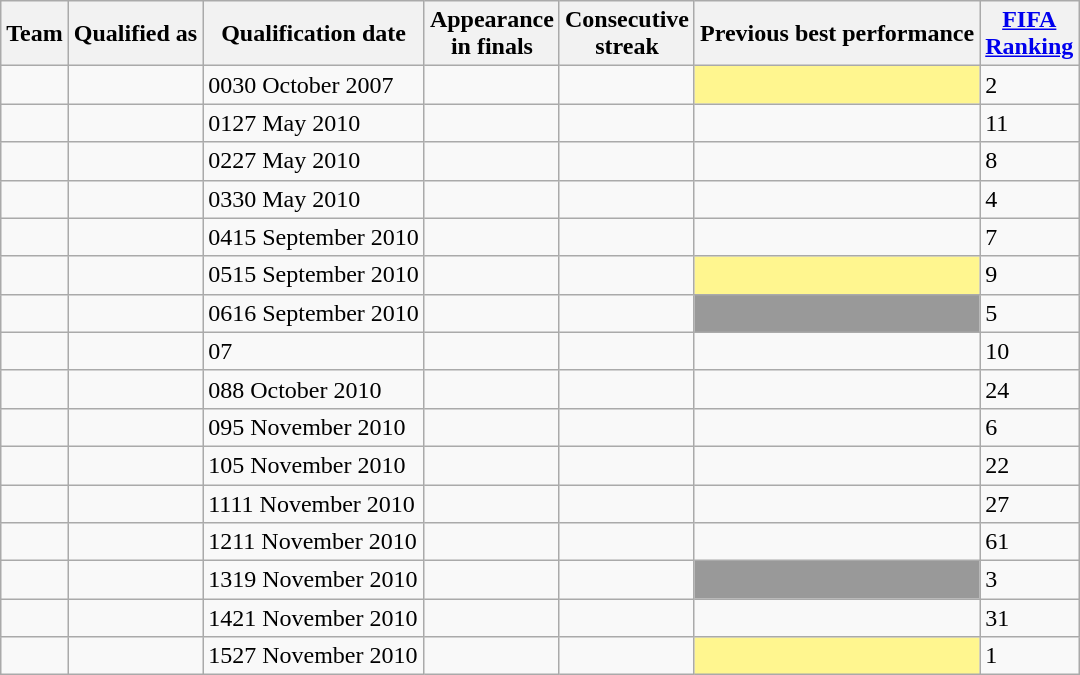<table class="wikitable sortable" style="text-align: left;">
<tr>
<th>Team</th>
<th>Qualified as</th>
<th>Qualification date</th>
<th>Appearance<br>in finals</th>
<th>Consecutive<br>streak</th>
<th>Previous best performance</th>
<th><a href='#'>FIFA<br>Ranking</a></th>
</tr>
<tr>
<td></td>
<td></td>
<td><span>00</span>30 October 2007</td>
<td></td>
<td></td>
<td bgcolor=#FFF68F></td>
<td>2</td>
</tr>
<tr>
<td></td>
<td></td>
<td><span>01</span>27 May 2010</td>
<td></td>
<td></td>
<td></td>
<td>11</td>
</tr>
<tr>
<td></td>
<td></td>
<td><span>02</span>27 May 2010</td>
<td></td>
<td></td>
<td></td>
<td>8</td>
</tr>
<tr>
<td></td>
<td></td>
<td><span>03</span>30 May 2010</td>
<td></td>
<td></td>
<td></td>
<td>4</td>
</tr>
<tr>
<td></td>
<td></td>
<td><span>04</span>15 September 2010</td>
<td></td>
<td></td>
<td></td>
<td>7</td>
</tr>
<tr>
<td></td>
<td></td>
<td><span>05</span>15 September 2010</td>
<td></td>
<td></td>
<td bgcolor=#FFF68F></td>
<td>9</td>
</tr>
<tr>
<td></td>
<td></td>
<td><span>06</span>16 September 2010</td>
<td></td>
<td></td>
<td bgcolor=#999999></td>
<td>5</td>
</tr>
<tr>
<td></td>
<td></td>
<td><span>07</span></td>
<td></td>
<td></td>
<td></td>
<td>10</td>
</tr>
<tr>
<td></td>
<td></td>
<td><span>08</span>8 October 2010</td>
<td></td>
<td></td>
<td></td>
<td>24</td>
</tr>
<tr>
<td></td>
<td></td>
<td><span>09</span>5 November 2010</td>
<td></td>
<td></td>
<td></td>
<td>6</td>
</tr>
<tr>
<td></td>
<td></td>
<td><span>10</span>5 November 2010</td>
<td></td>
<td></td>
<td></td>
<td>22</td>
</tr>
<tr>
<td></td>
<td></td>
<td><span>11</span>11 November 2010</td>
<td></td>
<td></td>
<td></td>
<td>27</td>
</tr>
<tr>
<td></td>
<td></td>
<td><span>12</span>11 November 2010</td>
<td></td>
<td></td>
<td></td>
<td>61</td>
</tr>
<tr>
<td></td>
<td></td>
<td><span>13</span>19 November 2010</td>
<td></td>
<td></td>
<td bgcolor=#999999></td>
<td>3</td>
</tr>
<tr>
<td></td>
<td></td>
<td><span>14</span>21 November 2010</td>
<td></td>
<td></td>
<td></td>
<td>31</td>
</tr>
<tr>
<td></td>
<td></td>
<td><span>15</span>27 November 2010</td>
<td></td>
<td></td>
<td bgcolor=#FFF68F></td>
<td>1</td>
</tr>
</table>
